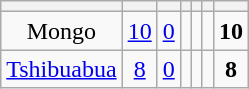<table class="wikitable" style="text-align:center;">
<tr>
<th></th>
<th></th>
<th></th>
<th></th>
<th></th>
<th></th>
<th></th>
</tr>
<tr>
<td>Mongo</td>
<td><a href='#'>10</a></td>
<td><a href='#'>0</a></td>
<td></td>
<td></td>
<td></td>
<td><strong>10</strong></td>
</tr>
<tr>
<td><a href='#'>Tshibuabua</a></td>
<td><a href='#'>8</a></td>
<td><a href='#'>0</a></td>
<td></td>
<td></td>
<td></td>
<td><strong>8</strong></td>
</tr>
</table>
